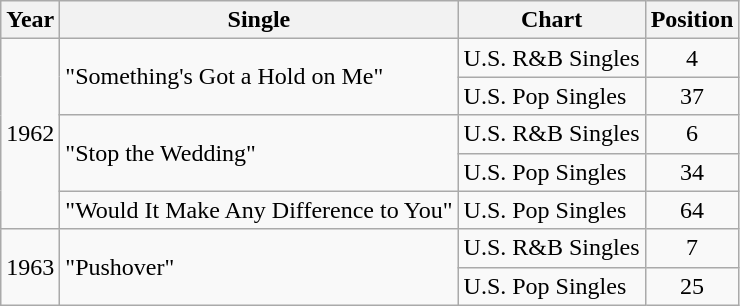<table class="wikitable">
<tr>
<th>Year</th>
<th>Single</th>
<th>Chart</th>
<th>Position</th>
</tr>
<tr>
<td rowspan=5>1962</td>
<td rowspan=2>"Something's Got a Hold on Me"</td>
<td>U.S. R&B Singles</td>
<td style="text-align:center;">4</td>
</tr>
<tr>
<td>U.S. Pop Singles</td>
<td style="text-align:center;">37</td>
</tr>
<tr>
<td rowspan="2">"Stop the Wedding"</td>
<td>U.S. R&B Singles</td>
<td style="text-align:center;">6</td>
</tr>
<tr>
<td>U.S. Pop Singles</td>
<td style="text-align:center;">34</td>
</tr>
<tr>
<td>"Would It Make Any Difference to You"</td>
<td>U.S. Pop Singles</td>
<td style="text-align:center;">64</td>
</tr>
<tr>
<td rowspan="2">1963</td>
<td rowspan="2">"Pushover"</td>
<td>U.S. R&B Singles</td>
<td style="text-align:center;">7</td>
</tr>
<tr>
<td>U.S. Pop Singles</td>
<td style="text-align:center;">25</td>
</tr>
</table>
